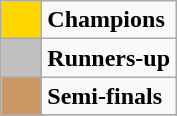<table class="wikitable" style="text-align:center">
<tr>
<td style="background:gold" width="20"></td>
<td align="left"><strong>Champions</strong></td>
</tr>
<tr>
<td style="background:silver" width="20"></td>
<td align="left"><strong>Runners-up</strong></td>
</tr>
<tr>
<td style="background:#cc9966" width="20"></td>
<td align="left"><strong>Semi-finals</strong></td>
</tr>
<tr>
</tr>
</table>
